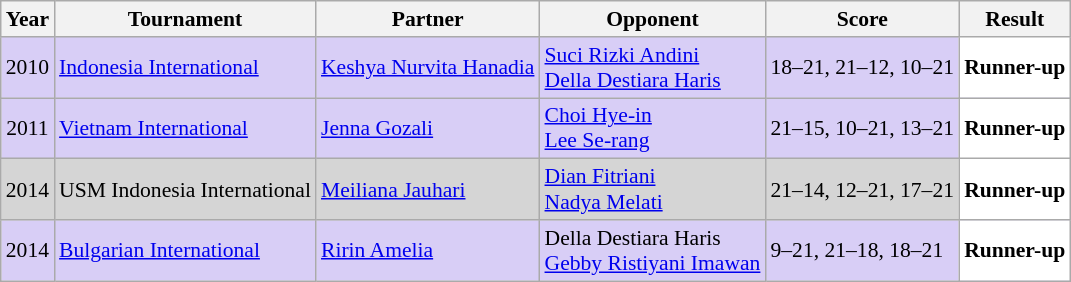<table class="sortable wikitable" style="font-size: 90%;">
<tr>
<th>Year</th>
<th>Tournament</th>
<th>Partner</th>
<th>Opponent</th>
<th>Score</th>
<th>Result</th>
</tr>
<tr style="background:#D8CEF6">
<td align="center">2010</td>
<td align="left"><a href='#'>Indonesia International</a></td>
<td align="left"> <a href='#'>Keshya Nurvita Hanadia</a></td>
<td align="left"> <a href='#'>Suci Rizki Andini</a> <br>  <a href='#'>Della Destiara Haris</a></td>
<td align="left">18–21, 21–12, 10–21</td>
<td style="text-align:left; background:white"> <strong>Runner-up</strong></td>
</tr>
<tr style="background:#D8CEF6">
<td align="center">2011</td>
<td align="left"><a href='#'>Vietnam International</a></td>
<td align="left"> <a href='#'>Jenna Gozali</a></td>
<td align="left"> <a href='#'>Choi Hye-in</a> <br>  <a href='#'>Lee Se-rang</a></td>
<td align="left">21–15, 10–21, 13–21</td>
<td style="text-align:left; background:white"> <strong>Runner-up</strong></td>
</tr>
<tr style="background:#D5D5D5">
<td align="center">2014</td>
<td align="left">USM Indonesia International</td>
<td align="left"> <a href='#'>Meiliana Jauhari</a></td>
<td align="left"> <a href='#'>Dian Fitriani</a> <br>  <a href='#'>Nadya Melati</a></td>
<td align="left">21–14, 12–21, 17–21</td>
<td style="text-align:left; background:white"> <strong>Runner-up</strong></td>
</tr>
<tr style="background:#D8CEF6">
<td align="center">2014</td>
<td align="left"><a href='#'>Bulgarian International</a></td>
<td align="left"> <a href='#'>Ririn Amelia</a></td>
<td align="left"> Della Destiara Haris <br>  <a href='#'>Gebby Ristiyani Imawan</a></td>
<td align="left">9–21, 21–18, 18–21</td>
<td style="text-align:left; background:white"> <strong>Runner-up</strong></td>
</tr>
</table>
